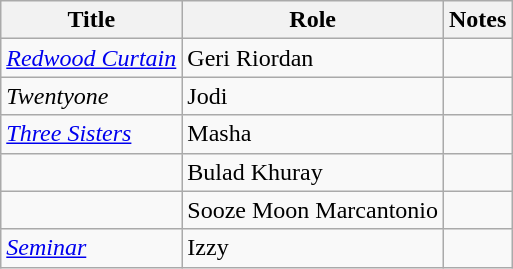<table class="wikitable sortable">
<tr>
<th>Title</th>
<th>Role</th>
<th class="unsortable">Notes</th>
</tr>
<tr>
<td><em><a href='#'>Redwood Curtain</a></em> </td>
<td>Geri Riordan</td>
<td></td>
</tr>
<tr>
<td><em>Twentyone</em></td>
<td>Jodi</td>
<td></td>
</tr>
<tr>
<td><em><a href='#'>Three Sisters</a></em></td>
<td>Masha</td>
<td></td>
</tr>
<tr>
<td><em></em></td>
<td>Bulad Khuray</td>
<td></td>
</tr>
<tr>
<td><em></em></td>
<td>Sooze Moon Marcantonio </td>
<td></td>
</tr>
<tr>
<td><em><a href='#'>Seminar</a></em></td>
<td>Izzy </td>
</tr>
</table>
